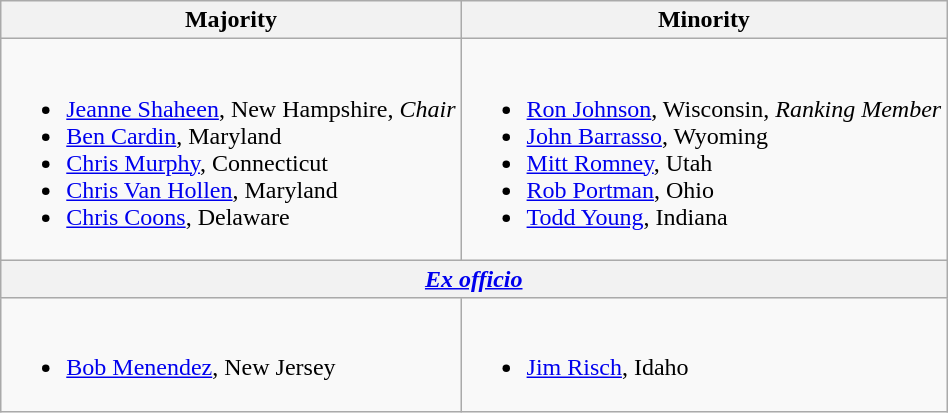<table class=wikitable>
<tr>
<th>Majority</th>
<th>Minority</th>
</tr>
<tr>
<td><br><ul><li><a href='#'>Jeanne Shaheen</a>, New Hampshire, <em>Chair</em></li><li><a href='#'>Ben Cardin</a>, Maryland</li><li><a href='#'>Chris Murphy</a>, Connecticut</li><li><a href='#'>Chris Van Hollen</a>, Maryland</li><li><a href='#'>Chris Coons</a>, Delaware</li></ul></td>
<td><br><ul><li><a href='#'>Ron Johnson</a>, Wisconsin, <em>Ranking Member</em></li><li><a href='#'>John Barrasso</a>, Wyoming</li><li><a href='#'>Mitt Romney</a>, Utah</li><li><a href='#'>Rob Portman</a>, Ohio</li><li><a href='#'>Todd Young</a>, Indiana</li></ul></td>
</tr>
<tr>
<th colspan=2><em><a href='#'>Ex officio</a></em></th>
</tr>
<tr>
<td><br><ul><li><a href='#'>Bob Menendez</a>, New Jersey</li></ul></td>
<td><br><ul><li><a href='#'>Jim Risch</a>, Idaho</li></ul></td>
</tr>
</table>
